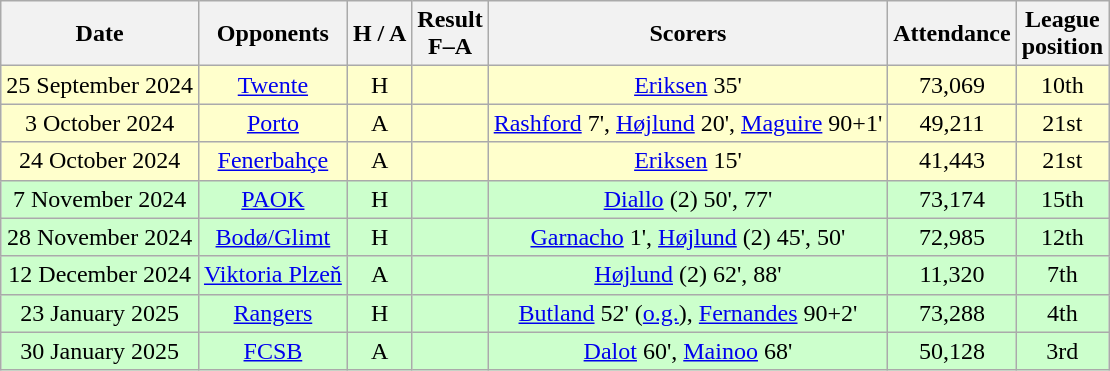<table class="wikitable" style="text-align:center">
<tr>
<th>Date</th>
<th>Opponents</th>
<th>H / A</th>
<th>Result<br>F–A</th>
<th>Scorers</th>
<th>Attendance</th>
<th>League<br>position</th>
</tr>
<tr bgcolor="#ffffcc">
<td>25 September 2024</td>
<td><a href='#'>Twente</a></td>
<td>H</td>
<td></td>
<td><a href='#'>Eriksen</a> 35'</td>
<td>73,069</td>
<td>10th</td>
</tr>
<tr bgcolor="#ffffcc">
<td>3 October 2024</td>
<td><a href='#'>Porto</a></td>
<td>A</td>
<td></td>
<td><a href='#'>Rashford</a> 7', <a href='#'>Højlund</a> 20', <a href='#'>Maguire</a> 90+1'</td>
<td>49,211</td>
<td>21st</td>
</tr>
<tr bgcolor="#ffffcc">
<td>24 October 2024</td>
<td><a href='#'>Fenerbahçe</a></td>
<td>A</td>
<td></td>
<td><a href='#'>Eriksen</a> 15'</td>
<td>41,443</td>
<td>21st</td>
</tr>
<tr bgcolor="#ccffcc">
<td>7 November 2024</td>
<td><a href='#'>PAOK</a></td>
<td>H</td>
<td></td>
<td><a href='#'>Diallo</a> (2) 50', 77'</td>
<td>73,174</td>
<td>15th</td>
</tr>
<tr bgcolor="#ccffcc">
<td>28 November 2024</td>
<td><a href='#'>Bodø/Glimt</a></td>
<td>H</td>
<td></td>
<td><a href='#'>Garnacho</a> 1', <a href='#'>Højlund</a> (2) 45', 50'</td>
<td>72,985</td>
<td>12th</td>
</tr>
<tr bgcolor="#ccffcc">
<td>12 December 2024</td>
<td><a href='#'>Viktoria Plzeň</a></td>
<td>A</td>
<td></td>
<td><a href='#'>Højlund</a> (2) 62', 88'</td>
<td>11,320</td>
<td>7th</td>
</tr>
<tr bgcolor="#ccffcc">
<td>23 January 2025</td>
<td><a href='#'>Rangers</a></td>
<td>H</td>
<td></td>
<td><a href='#'>Butland</a> 52' (<a href='#'>o.g.</a>), <a href='#'>Fernandes</a> 90+2'</td>
<td>73,288</td>
<td>4th</td>
</tr>
<tr bgcolor="#ccffcc">
<td>30 January 2025</td>
<td><a href='#'>FCSB</a></td>
<td>A</td>
<td></td>
<td><a href='#'>Dalot</a> 60', <a href='#'>Mainoo</a> 68'</td>
<td>50,128</td>
<td>3rd</td>
</tr>
</table>
